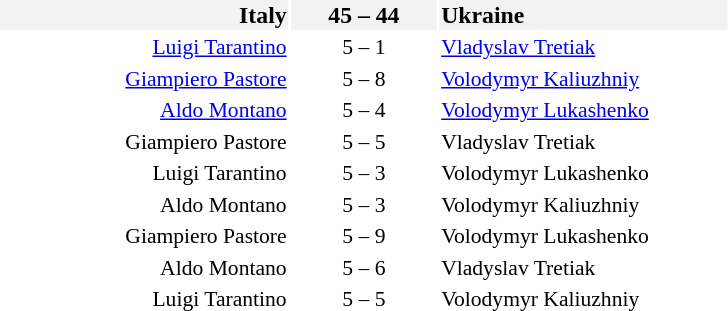<table style="font-size:90%">
<tr style="font-size:110%; background:#f2f2f2">
<td style="width:12em" align=right><strong>Italy</strong> </td>
<td style="width:6em" align=center><strong>45 – 44</strong></td>
<td style="width:12em"> <strong>Ukraine</strong></td>
</tr>
<tr>
<td align=right><a href='#'>Luigi Tarantino</a></td>
<td align=center>5 – 1</td>
<td><a href='#'>Vladyslav Tretiak</a></td>
</tr>
<tr>
<td align=right><a href='#'>Giampiero Pastore</a></td>
<td align=center>5 – 8</td>
<td><a href='#'>Volodymyr Kaliuzhniy</a></td>
</tr>
<tr>
<td align=right><a href='#'>Aldo Montano</a></td>
<td align=center>5 – 4</td>
<td><a href='#'>Volodymyr Lukashenko</a></td>
</tr>
<tr>
<td align=right>Giampiero Pastore</td>
<td align=center>5 – 5</td>
<td>Vladyslav Tretiak</td>
</tr>
<tr>
<td align=right>Luigi Tarantino</td>
<td align=center>5 – 3</td>
<td>Volodymyr Lukashenko</td>
</tr>
<tr>
<td align=right>Aldo Montano</td>
<td align=center>5 – 3</td>
<td>Volodymyr Kaliuzhniy</td>
</tr>
<tr>
<td align=right>Giampiero Pastore</td>
<td align=center>5 – 9</td>
<td>Volodymyr Lukashenko</td>
</tr>
<tr>
<td align=right>Aldo Montano</td>
<td align=center>5 – 6</td>
<td>Vladyslav Tretiak</td>
</tr>
<tr>
<td align=right>Luigi Tarantino</td>
<td align=center>5 – 5</td>
<td>Volodymyr Kaliuzhniy</td>
</tr>
</table>
